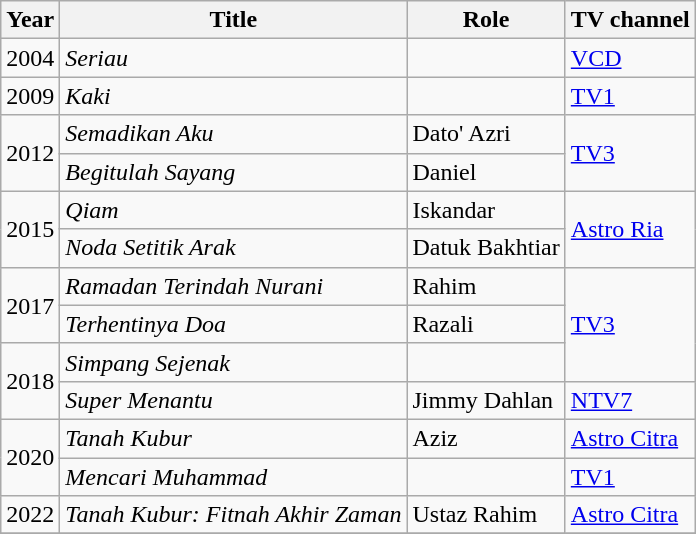<table class="wikitable">
<tr>
<th>Year</th>
<th>Title</th>
<th>Role</th>
<th>TV channel</th>
</tr>
<tr>
<td>2004</td>
<td><em>Seriau</em></td>
<td></td>
<td><a href='#'>VCD</a></td>
</tr>
<tr>
<td>2009</td>
<td><em>Kaki</em></td>
<td></td>
<td><a href='#'>TV1</a></td>
</tr>
<tr>
<td rowspan="2">2012</td>
<td><em>Semadikan Aku</em></td>
<td>Dato' Azri</td>
<td rowspan="2"><a href='#'>TV3</a></td>
</tr>
<tr>
<td><em>Begitulah Sayang</em></td>
<td>Daniel</td>
</tr>
<tr>
<td rowspan="2">2015</td>
<td><em>Qiam</em></td>
<td>Iskandar</td>
<td rowspan="2"><a href='#'>Astro Ria</a></td>
</tr>
<tr>
<td><em>Noda Setitik Arak</em></td>
<td>Datuk Bakhtiar</td>
</tr>
<tr>
<td rowspan="2">2017</td>
<td><em>Ramadan Terindah Nurani</em></td>
<td>Rahim</td>
<td rowspan="3"><a href='#'>TV3</a></td>
</tr>
<tr>
<td><em>Terhentinya Doa</em></td>
<td>Razali</td>
</tr>
<tr>
<td rowspan="2">2018</td>
<td><em>Simpang Sejenak</em></td>
<td></td>
</tr>
<tr>
<td><em>Super Menantu</em></td>
<td>Jimmy Dahlan</td>
<td><a href='#'>NTV7</a></td>
</tr>
<tr>
<td rowspan="2">2020</td>
<td><em>Tanah Kubur</em></td>
<td>Aziz</td>
<td><a href='#'>Astro Citra</a></td>
</tr>
<tr>
<td><em>Mencari Muhammad</em></td>
<td></td>
<td><a href='#'>TV1</a></td>
</tr>
<tr>
<td>2022</td>
<td><em>Tanah Kubur: Fitnah Akhir Zaman</em></td>
<td>Ustaz Rahim</td>
<td><a href='#'>Astro Citra</a></td>
</tr>
<tr>
</tr>
</table>
